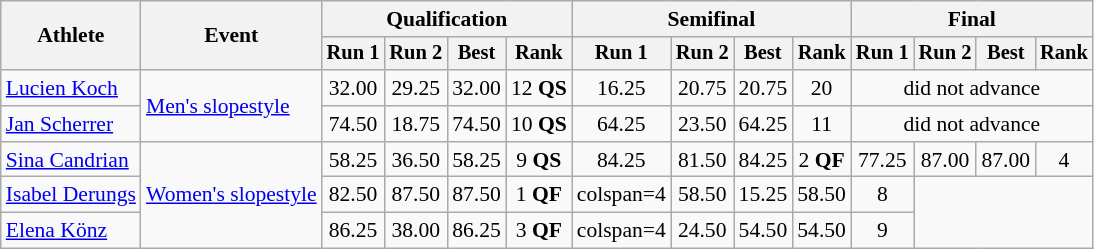<table class="wikitable" style="font-size:90%">
<tr>
<th rowspan="2">Athlete</th>
<th rowspan="2">Event</th>
<th colspan="4">Qualification</th>
<th colspan="4">Semifinal</th>
<th colspan="4">Final</th>
</tr>
<tr style="font-size:95%">
<th>Run 1</th>
<th>Run 2</th>
<th>Best</th>
<th>Rank</th>
<th>Run 1</th>
<th>Run 2</th>
<th>Best</th>
<th>Rank</th>
<th>Run 1</th>
<th>Run 2</th>
<th>Best</th>
<th>Rank</th>
</tr>
<tr align=center>
<td align=left><a href='#'>Lucien Koch</a></td>
<td align=left rowspan=2><a href='#'>Men's slopestyle</a></td>
<td>32.00</td>
<td>29.25</td>
<td>32.00</td>
<td>12 <strong>QS</strong></td>
<td>16.25</td>
<td>20.75</td>
<td>20.75</td>
<td>20</td>
<td colspan=4>did not advance</td>
</tr>
<tr align=center>
<td align=left><a href='#'>Jan Scherrer</a></td>
<td>74.50</td>
<td>18.75</td>
<td>74.50</td>
<td>10 <strong>QS</strong></td>
<td>64.25</td>
<td>23.50</td>
<td>64.25</td>
<td>11</td>
<td colspan=4>did not advance</td>
</tr>
<tr align=center>
<td align=left><a href='#'>Sina Candrian</a></td>
<td align=left rowspan=3><a href='#'>Women's slopestyle</a></td>
<td>58.25</td>
<td>36.50</td>
<td>58.25</td>
<td>9 <strong>QS</strong></td>
<td>84.25</td>
<td>81.50</td>
<td>84.25</td>
<td>2 <strong>QF</strong></td>
<td>77.25</td>
<td>87.00</td>
<td>87.00</td>
<td>4</td>
</tr>
<tr align=center>
<td align=left><a href='#'>Isabel Derungs</a></td>
<td>82.50</td>
<td>87.50</td>
<td>87.50</td>
<td>1 <strong>QF</strong></td>
<td>colspan=4 </td>
<td>58.50</td>
<td>15.25</td>
<td>58.50</td>
<td>8</td>
</tr>
<tr align=center>
<td align=left><a href='#'>Elena Könz</a></td>
<td>86.25</td>
<td>38.00</td>
<td>86.25</td>
<td>3 <strong>QF</strong></td>
<td>colspan=4 </td>
<td>24.50</td>
<td>54.50</td>
<td>54.50</td>
<td>9</td>
</tr>
</table>
